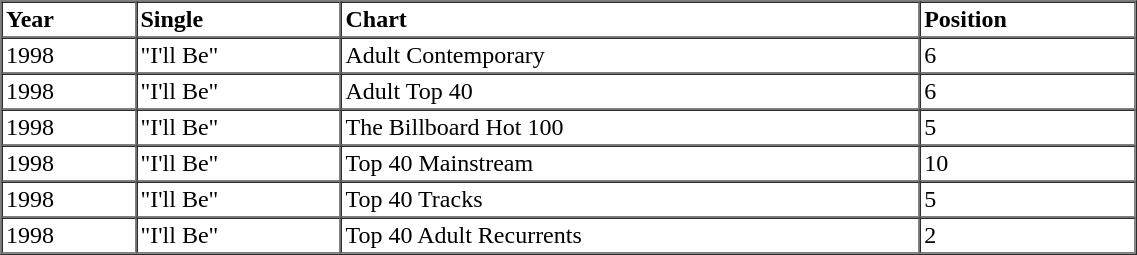<table border=1 cellspacing=0 cellpadding=2 width="60%">
<tr>
<th align="left">Year</th>
<th align="left">Single</th>
<th align="left">Chart</th>
<th align="left">Position</th>
</tr>
<tr>
<td align="left">1998</td>
<td align="left">"I'll Be"</td>
<td align="left">Adult Contemporary</td>
<td align="left">6</td>
</tr>
<tr>
<td align="left">1998</td>
<td align="left">"I'll Be"</td>
<td align="left">Adult Top 40</td>
<td align="left">6</td>
</tr>
<tr>
<td align="left">1998</td>
<td align="left">"I'll Be"</td>
<td align="left">The Billboard Hot 100</td>
<td align="left">5</td>
</tr>
<tr>
<td align="left">1998</td>
<td align="left">"I'll Be"</td>
<td align="left">Top 40 Mainstream</td>
<td align="left">10</td>
</tr>
<tr>
<td align="left">1998</td>
<td align="left">"I'll Be"</td>
<td align="left">Top 40 Tracks</td>
<td align="left">5</td>
</tr>
<tr>
<td align="left">1998</td>
<td align="left">"I'll Be"</td>
<td align="left">Top 40 Adult Recurrents</td>
<td align="left">2</td>
</tr>
<tr>
</tr>
</table>
